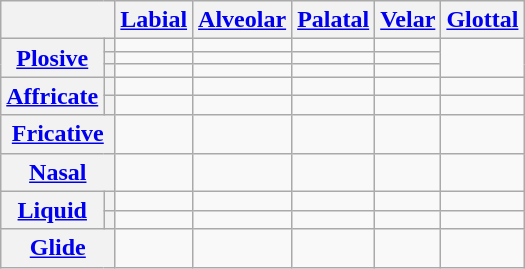<table class="wikitable" style="text-align: center;">
<tr>
<th colspan=2></th>
<th><a href='#'>Labial</a></th>
<th><a href='#'>Alveolar</a></th>
<th><a href='#'>Palatal</a></th>
<th><a href='#'>Velar</a></th>
<th><a href='#'>Glottal</a></th>
</tr>
<tr>
<th rowspan="3"><a href='#'>Plosive</a></th>
<th></th>
<td> </td>
<td></td>
<td> </td>
<td> </td>
<td rowspan="3"> </td>
</tr>
<tr>
<th></th>
<td> </td>
<td></td>
<td> </td>
<td> </td>
</tr>
<tr>
<th></th>
<td> </td>
<td></td>
<td></td>
<td></td>
</tr>
<tr>
<th rowspan=2><a href='#'>Affricate</a></th>
<th></th>
<td></td>
<td> </td>
<td> </td>
<td></td>
<td></td>
</tr>
<tr>
<th></th>
<td></td>
<td> </td>
<td> </td>
<td></td>
<td></td>
</tr>
<tr>
<th colspan="2"><a href='#'>Fricative</a></th>
<td></td>
<td> </td>
<td> </td>
<td> </td>
<td></td>
</tr>
<tr>
<th colspan="2"><a href='#'>Nasal</a></th>
<td> </td>
<td></td>
<td> </td>
<td></td>
<td></td>
</tr>
<tr>
<th rowspan="2"><a href='#'>Liquid</a></th>
<th></th>
<td></td>
<td> </td>
<td></td>
<td></td>
<td></td>
</tr>
<tr>
<th></th>
<td></td>
<td> </td>
<td></td>
<td></td>
<td></td>
</tr>
<tr>
<th colspan="2"><a href='#'>Glide</a></th>
<td> </td>
<td></td>
<td> </td>
<td></td>
<td></td>
</tr>
</table>
